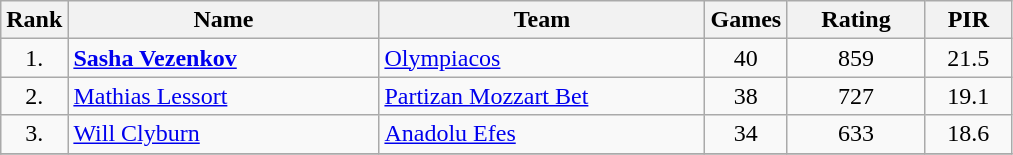<table class="wikitable" style="text-align: center;">
<tr>
<th>Rank</th>
<th width=200>Name</th>
<th width=210>Team</th>
<th>Games</th>
<th width=85>Rating</th>
<th width=50>PIR</th>
</tr>
<tr>
<td>1.</td>
<td align="left"> <strong><a href='#'>Sasha Vezenkov</a></strong></td>
<td align="left"> <a href='#'>Olympiacos</a></td>
<td>40</td>
<td>859</td>
<td>21.5</td>
</tr>
<tr>
<td>2.</td>
<td align="left"> <a href='#'>Mathias Lessort</a></td>
<td align="left"> <a href='#'>Partizan Mozzart Bet</a></td>
<td>38</td>
<td>727</td>
<td>19.1</td>
</tr>
<tr>
<td>3.</td>
<td align="left"> <a href='#'>Will Clyburn</a></td>
<td align="left"> <a href='#'>Anadolu Efes</a></td>
<td>34</td>
<td>633</td>
<td>18.6</td>
</tr>
<tr>
</tr>
</table>
